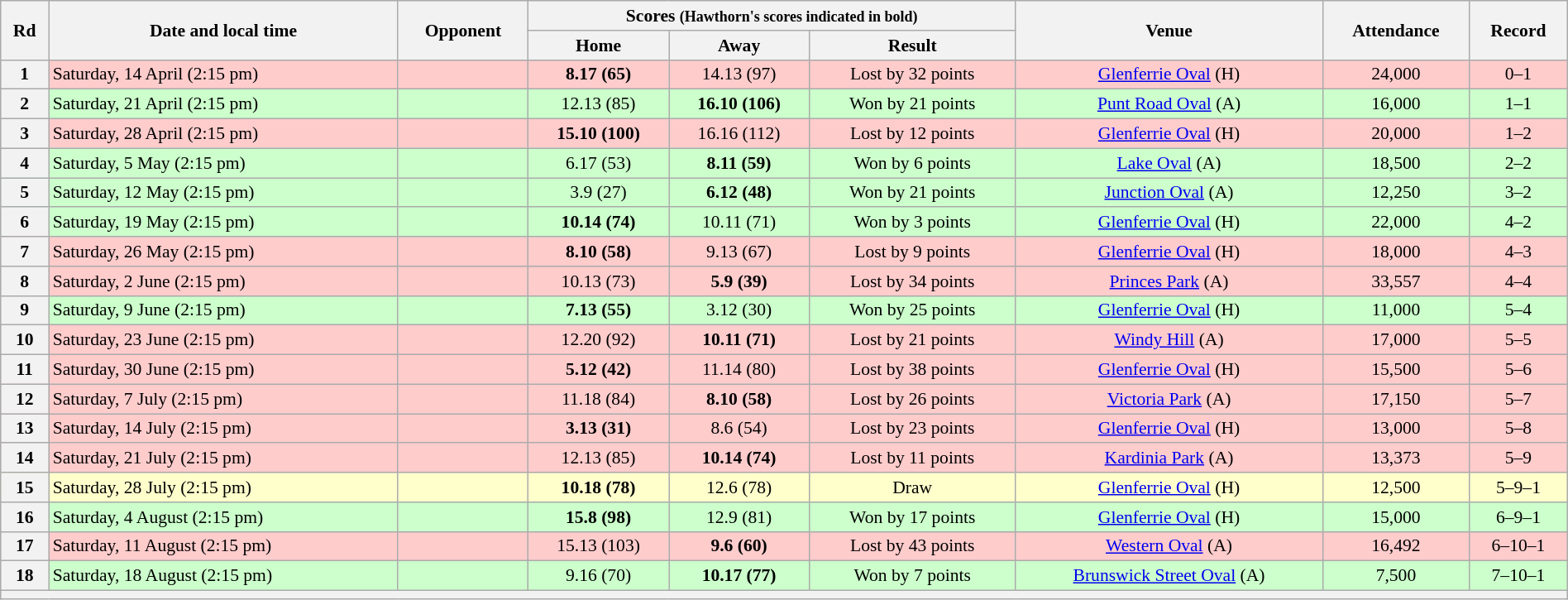<table class="wikitable" style="font-size:90%; text-align:center; width: 100%; margin-left: auto; margin-right: auto">
<tr>
<th rowspan="2">Rd</th>
<th rowspan="2">Date and local time</th>
<th rowspan="2">Opponent</th>
<th colspan="3">Scores <small>(Hawthorn's scores indicated in bold)</small></th>
<th rowspan="2">Venue</th>
<th rowspan="2">Attendance</th>
<th rowspan="2">Record</th>
</tr>
<tr>
<th>Home</th>
<th>Away</th>
<th>Result</th>
</tr>
<tr style="background:#fcc;">
<th>1</th>
<td align=left>Saturday, 14 April (2:15 pm)</td>
<td align=left></td>
<td><strong>8.17 (65)</strong></td>
<td>14.13 (97)</td>
<td>Lost by 32 points</td>
<td><a href='#'>Glenferrie Oval</a> (H)</td>
<td>24,000</td>
<td>0–1</td>
</tr>
<tr style="background:#cfc">
<th>2</th>
<td align=left>Saturday, 21 April (2:15 pm)</td>
<td align=left></td>
<td>12.13 (85)</td>
<td><strong>16.10 (106)</strong></td>
<td>Won by 21 points</td>
<td><a href='#'>Punt Road Oval</a> (A)</td>
<td>16,000</td>
<td>1–1</td>
</tr>
<tr style="background:#fcc;">
<th>3</th>
<td align=left>Saturday, 28 April (2:15 pm)</td>
<td align=left></td>
<td><strong>15.10 (100)</strong></td>
<td>16.16 (112)</td>
<td>Lost by 12 points</td>
<td><a href='#'>Glenferrie Oval</a> (H)</td>
<td>20,000</td>
<td>1–2</td>
</tr>
<tr style="background:#cfc">
<th>4</th>
<td align=left>Saturday, 5 May (2:15 pm)</td>
<td align=left></td>
<td>6.17 (53)</td>
<td><strong>8.11 (59)</strong></td>
<td>Won by 6 points</td>
<td><a href='#'>Lake Oval</a> (A)</td>
<td>18,500</td>
<td>2–2</td>
</tr>
<tr style="background:#cfc">
<th>5</th>
<td align=left>Saturday, 12 May (2:15 pm)</td>
<td align=left></td>
<td>3.9 (27)</td>
<td><strong>6.12 (48)</strong></td>
<td>Won by 21 points</td>
<td><a href='#'>Junction Oval</a> (A)</td>
<td>12,250</td>
<td>3–2</td>
</tr>
<tr style="background:#cfc">
<th>6</th>
<td align=left>Saturday, 19 May (2:15 pm)</td>
<td align=left></td>
<td><strong>10.14 (74)</strong></td>
<td>10.11 (71)</td>
<td>Won by 3 points</td>
<td><a href='#'>Glenferrie Oval</a> (H)</td>
<td>22,000</td>
<td>4–2</td>
</tr>
<tr style="background:#fcc;">
<th>7</th>
<td align=left>Saturday, 26 May (2:15 pm)</td>
<td align=left></td>
<td><strong>8.10 (58)</strong></td>
<td>9.13 (67)</td>
<td>Lost by 9 points</td>
<td><a href='#'>Glenferrie Oval</a> (H)</td>
<td>18,000</td>
<td>4–3</td>
</tr>
<tr style="background:#fcc;">
<th>8</th>
<td align=left>Saturday, 2 June (2:15 pm)</td>
<td align=left></td>
<td>10.13 (73)</td>
<td><strong>5.9 (39)</strong></td>
<td>Lost by 34 points</td>
<td><a href='#'>Princes Park</a> (A)</td>
<td>33,557</td>
<td>4–4</td>
</tr>
<tr style="background:#cfc">
<th>9</th>
<td align=left>Saturday, 9 June (2:15 pm)</td>
<td align=left></td>
<td><strong>7.13 (55)</strong></td>
<td>3.12 (30)</td>
<td>Won by 25 points</td>
<td><a href='#'>Glenferrie Oval</a> (H)</td>
<td>11,000</td>
<td>5–4</td>
</tr>
<tr style="background:#fcc;">
<th>10</th>
<td align=left>Saturday, 23 June (2:15 pm)</td>
<td align=left></td>
<td>12.20 (92)</td>
<td><strong>10.11 (71)</strong></td>
<td>Lost by 21 points</td>
<td><a href='#'>Windy Hill</a> (A)</td>
<td>17,000</td>
<td>5–5</td>
</tr>
<tr style="background:#fcc;">
<th>11</th>
<td align=left>Saturday, 30 June (2:15 pm)</td>
<td align=left></td>
<td><strong>5.12 (42)</strong></td>
<td>11.14 (80)</td>
<td>Lost by 38 points</td>
<td><a href='#'>Glenferrie Oval</a> (H)</td>
<td>15,500</td>
<td>5–6</td>
</tr>
<tr style="background:#fcc;">
<th>12</th>
<td align=left>Saturday, 7 July (2:15 pm)</td>
<td align=left></td>
<td>11.18 (84)</td>
<td><strong>8.10 (58)</strong></td>
<td>Lost by 26 points</td>
<td><a href='#'>Victoria Park</a> (A)</td>
<td>17,150</td>
<td>5–7</td>
</tr>
<tr style="background:#fcc;">
<th>13</th>
<td align=left>Saturday, 14 July (2:15 pm)</td>
<td align=left></td>
<td><strong>3.13 (31)</strong></td>
<td>8.6 (54)</td>
<td>Lost by 23 points</td>
<td><a href='#'>Glenferrie Oval</a> (H)</td>
<td>13,000</td>
<td>5–8</td>
</tr>
<tr style="background:#fcc;">
<th>14</th>
<td align=left>Saturday, 21 July (2:15 pm)</td>
<td align=left></td>
<td>12.13 (85)</td>
<td><strong>10.14 (74)</strong></td>
<td>Lost by 11 points</td>
<td><a href='#'>Kardinia Park</a> (A)</td>
<td>13,373</td>
<td>5–9</td>
</tr>
<tr style="background:#ffc;">
<th>15</th>
<td align=left>Saturday, 28 July (2:15 pm)</td>
<td align=left></td>
<td><strong>10.18 (78)</strong></td>
<td>12.6 (78)</td>
<td>Draw</td>
<td><a href='#'>Glenferrie Oval</a> (H)</td>
<td>12,500</td>
<td>5–9–1</td>
</tr>
<tr style="background:#cfc">
<th>16</th>
<td align=left>Saturday, 4 August (2:15 pm)</td>
<td align=left></td>
<td><strong>15.8 (98)</strong></td>
<td>12.9 (81)</td>
<td>Won by 17 points</td>
<td><a href='#'>Glenferrie Oval</a> (H)</td>
<td>15,000</td>
<td>6–9–1</td>
</tr>
<tr style="background:#fcc;">
<th>17</th>
<td align=left>Saturday, 11 August (2:15 pm)</td>
<td align=left></td>
<td>15.13 (103)</td>
<td><strong>9.6 (60)</strong></td>
<td>Lost by 43 points</td>
<td><a href='#'>Western Oval</a> (A)</td>
<td>16,492</td>
<td>6–10–1</td>
</tr>
<tr style="background:#cfc">
<th>18</th>
<td align=left>Saturday, 18 August (2:15 pm)</td>
<td align=left></td>
<td>9.16 (70)</td>
<td><strong>10.17 (77)</strong></td>
<td>Won by 7 points</td>
<td><a href='#'>Brunswick Street Oval</a> (A)</td>
<td>7,500</td>
<td>7–10–1</td>
</tr>
<tr>
<th colspan=9></th>
</tr>
</table>
